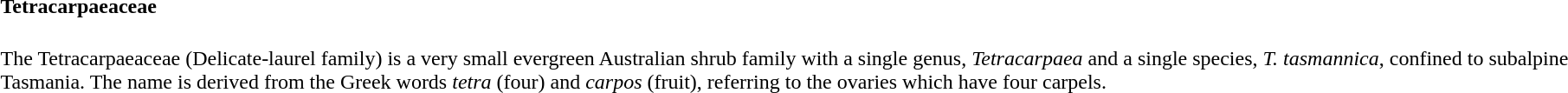<table>
<tr>
<td><br><h4>Tetracarpaeaceae</h4>
The Tetracarpaeaceae (Delicate-laurel family) is a very small evergreen Australian shrub family with a single genus, <em>Tetracarpaea</em> and a single species, <em>T. tasmannica</em>, confined to subalpine Tasmania. The name is derived from the Greek words <em>tetra</em> (four) and <em>carpos</em> (fruit), referring to the ovaries which have four carpels.</td>
</tr>
</table>
